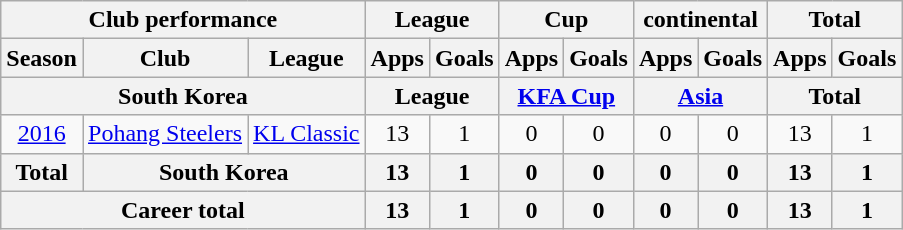<table class="wikitable" style="text-align:center">
<tr>
<th colspan=3>Club performance</th>
<th colspan=2>League</th>
<th colspan=2>Cup</th>
<th colspan=2>continental</th>
<th colspan=2>Total</th>
</tr>
<tr>
<th>Season</th>
<th>Club</th>
<th>League</th>
<th>Apps</th>
<th>Goals</th>
<th>Apps</th>
<th>Goals</th>
<th>Apps</th>
<th>Goals</th>
<th>Apps</th>
<th>Goals</th>
</tr>
<tr>
<th colspan=3>South Korea</th>
<th colspan=2>League</th>
<th colspan=2><a href='#'>KFA Cup</a></th>
<th colspan=2><a href='#'>Asia</a></th>
<th colspan=2>Total</th>
</tr>
<tr>
<td><a href='#'>2016</a></td>
<td><a href='#'>Pohang Steelers</a></td>
<td><a href='#'>KL Classic</a></td>
<td>13</td>
<td>1</td>
<td>0</td>
<td>0</td>
<td>0</td>
<td>0</td>
<td>13</td>
<td>1</td>
</tr>
<tr>
<th>Total</th>
<th colspan=2>South Korea</th>
<th>13</th>
<th>1</th>
<th>0</th>
<th>0</th>
<th>0</th>
<th>0</th>
<th>13</th>
<th>1</th>
</tr>
<tr>
<th colspan=3>Career total</th>
<th>13</th>
<th>1</th>
<th>0</th>
<th>0</th>
<th>0</th>
<th>0</th>
<th>13</th>
<th>1</th>
</tr>
</table>
